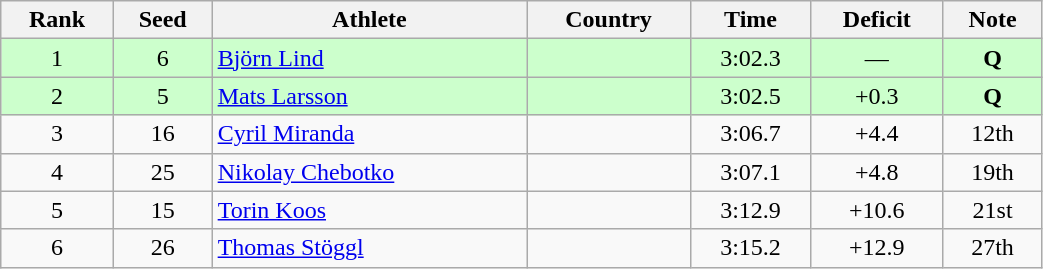<table class="wikitable sortable" style="text-align:center" width=55%>
<tr>
<th>Rank</th>
<th>Seed</th>
<th>Athlete</th>
<th>Country</th>
<th>Time</th>
<th>Deficit</th>
<th>Note</th>
</tr>
<tr bgcolor=ccffcc>
<td>1</td>
<td>6</td>
<td align=left><a href='#'>Björn Lind</a></td>
<td align=left></td>
<td>3:02.3</td>
<td>—</td>
<td><strong>Q</strong></td>
</tr>
<tr bgcolor=ccffcc>
<td>2</td>
<td>5</td>
<td align=left><a href='#'>Mats Larsson</a></td>
<td align=left></td>
<td>3:02.5</td>
<td>+0.3</td>
<td><strong>Q</strong></td>
</tr>
<tr>
<td>3</td>
<td>16</td>
<td align=left><a href='#'>Cyril Miranda</a></td>
<td align=left></td>
<td>3:06.7</td>
<td>+4.4</td>
<td>12th</td>
</tr>
<tr>
<td>4</td>
<td>25</td>
<td align=left><a href='#'>Nikolay Chebotko</a></td>
<td align=left></td>
<td>3:07.1</td>
<td>+4.8</td>
<td>19th</td>
</tr>
<tr>
<td>5</td>
<td>15</td>
<td align=left><a href='#'>Torin Koos</a></td>
<td align=left></td>
<td>3:12.9</td>
<td>+10.6</td>
<td>21st</td>
</tr>
<tr>
<td>6</td>
<td>26</td>
<td align=left><a href='#'>Thomas Stöggl</a></td>
<td align=left></td>
<td>3:15.2</td>
<td>+12.9</td>
<td>27th</td>
</tr>
</table>
